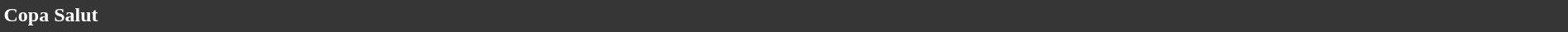<table style="width: 100%; background:#363636; color:white;">
<tr>
<td><strong>Copa Salut</strong></td>
</tr>
<tr>
</tr>
</table>
